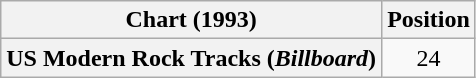<table class="wikitable plainrowheaders" style="text-align:center">
<tr>
<th>Chart (1993)</th>
<th>Position</th>
</tr>
<tr>
<th scope="row">US Modern Rock Tracks (<em>Billboard</em>)</th>
<td>24</td>
</tr>
</table>
